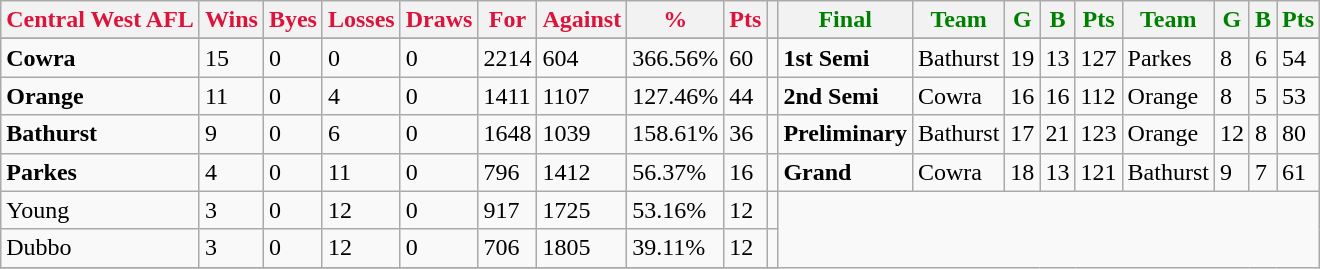<table class="wikitable">
<tr>
<th style="color:crimson">Central West AFL</th>
<th style="color:crimson">Wins</th>
<th style="color:crimson">Byes</th>
<th style="color:crimson">Losses</th>
<th style="color:crimson">Draws</th>
<th style="color:crimson">For</th>
<th style="color:crimson">Against</th>
<th style="color:crimson">%</th>
<th style="color:crimson">Pts</th>
<th></th>
<th style="color:green">Final</th>
<th style="color:green">Team</th>
<th style="color:green">G</th>
<th style="color:green">B</th>
<th style="color:green">Pts</th>
<th style="color:green">Team</th>
<th style="color:green">G</th>
<th style="color:green">B</th>
<th style="color:green">Pts</th>
</tr>
<tr>
</tr>
<tr>
</tr>
<tr>
<td><strong>	Cowra	</strong></td>
<td>15</td>
<td>0</td>
<td>0</td>
<td>0</td>
<td>2214</td>
<td>604</td>
<td>366.56%</td>
<td>60</td>
<td></td>
<td><strong>1st Semi</strong></td>
<td>Bathurst</td>
<td>19</td>
<td>13</td>
<td>127</td>
<td>Parkes</td>
<td>8</td>
<td>6</td>
<td>54</td>
</tr>
<tr>
<td><strong>	Orange	</strong></td>
<td>11</td>
<td>0</td>
<td>4</td>
<td>0</td>
<td>1411</td>
<td>1107</td>
<td>127.46%</td>
<td>44</td>
<td></td>
<td><strong>2nd Semi</strong></td>
<td>Cowra</td>
<td>16</td>
<td>16</td>
<td>112</td>
<td>Orange</td>
<td>8</td>
<td>5</td>
<td>53</td>
</tr>
<tr>
<td><strong>	Bathurst	</strong></td>
<td>9</td>
<td>0</td>
<td>6</td>
<td>0</td>
<td>1648</td>
<td>1039</td>
<td>158.61%</td>
<td>36</td>
<td></td>
<td><strong>Preliminary</strong></td>
<td>Bathurst</td>
<td>17</td>
<td>21</td>
<td>123</td>
<td>Orange</td>
<td>12</td>
<td>8</td>
<td>80</td>
</tr>
<tr>
<td><strong>	Parkes	</strong></td>
<td>4</td>
<td>0</td>
<td>11</td>
<td>0</td>
<td>796</td>
<td>1412</td>
<td>56.37%</td>
<td>16</td>
<td></td>
<td><strong>Grand</strong></td>
<td>Cowra</td>
<td>18</td>
<td>13</td>
<td>121</td>
<td>Bathurst</td>
<td>9</td>
<td>7</td>
<td>61</td>
</tr>
<tr>
<td>Young</td>
<td>3</td>
<td>0</td>
<td>12</td>
<td>0</td>
<td>917</td>
<td>1725</td>
<td>53.16%</td>
<td>12</td>
<td></td>
</tr>
<tr>
<td>Dubbo</td>
<td>3</td>
<td>0</td>
<td>12</td>
<td>0</td>
<td>706</td>
<td>1805</td>
<td>39.11%</td>
<td>12</td>
<td></td>
</tr>
<tr>
</tr>
</table>
